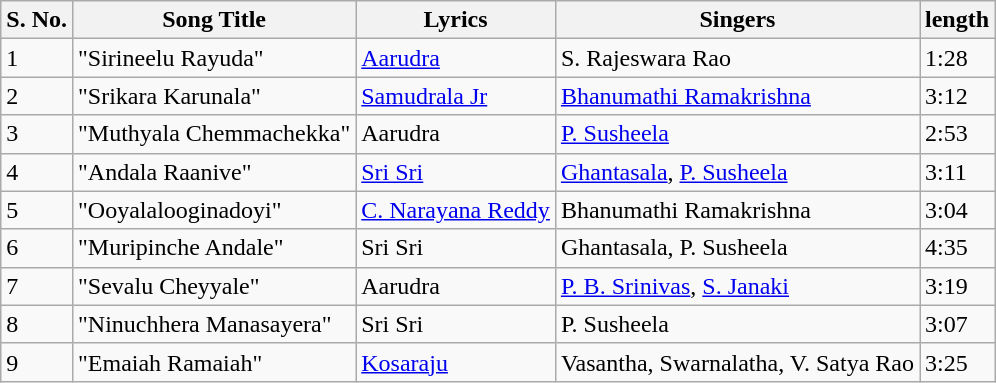<table class="wikitable">
<tr>
<th>S. No.</th>
<th>Song Title</th>
<th>Lyrics</th>
<th>Singers</th>
<th>length</th>
</tr>
<tr>
<td>1</td>
<td>"Sirineelu Rayuda"</td>
<td><a href='#'>Aarudra</a></td>
<td>S. Rajeswara Rao</td>
<td>1:28</td>
</tr>
<tr>
<td>2</td>
<td>"Srikara Karunala"</td>
<td><a href='#'>Samudrala Jr</a></td>
<td><a href='#'>Bhanumathi Ramakrishna</a></td>
<td>3:12</td>
</tr>
<tr>
<td>3</td>
<td>"Muthyala Chemmachekka"</td>
<td>Aarudra</td>
<td><a href='#'>P. Susheela</a></td>
<td>2:53</td>
</tr>
<tr>
<td>4</td>
<td>"Andala Raanive"</td>
<td><a href='#'>Sri Sri</a></td>
<td><a href='#'>Ghantasala</a>, <a href='#'>P. Susheela</a></td>
<td>3:11</td>
</tr>
<tr>
<td>5</td>
<td>"Ooyalalooginadoyi"</td>
<td><a href='#'>C. Narayana Reddy</a></td>
<td>Bhanumathi Ramakrishna</td>
<td>3:04</td>
</tr>
<tr>
<td>6</td>
<td>"Muripinche Andale"</td>
<td>Sri Sri</td>
<td>Ghantasala, P. Susheela</td>
<td>4:35</td>
</tr>
<tr>
<td>7</td>
<td>"Sevalu Cheyyale"</td>
<td>Aarudra</td>
<td><a href='#'>P. B. Srinivas</a>, <a href='#'>S. Janaki</a></td>
<td>3:19</td>
</tr>
<tr>
<td>8</td>
<td>"Ninuchhera Manasayera"</td>
<td>Sri Sri</td>
<td>P. Susheela</td>
<td>3:07</td>
</tr>
<tr>
<td>9</td>
<td>"Emaiah Ramaiah"</td>
<td><a href='#'>Kosaraju</a></td>
<td>Vasantha, Swarnalatha, V. Satya Rao</td>
<td>3:25</td>
</tr>
</table>
